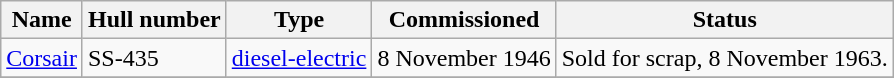<table class="wikitable">
<tr>
<th><strong>Name</strong></th>
<th>Hull number</th>
<th>Type</th>
<th>Commissioned</th>
<th>Status</th>
</tr>
<tr>
<td><a href='#'>Corsair</a></td>
<td>SS-435</td>
<td><a href='#'>diesel-electric</a></td>
<td>8 November 1946</td>
<td>Sold for scrap, 8 November 1963.</td>
</tr>
<tr>
</tr>
</table>
